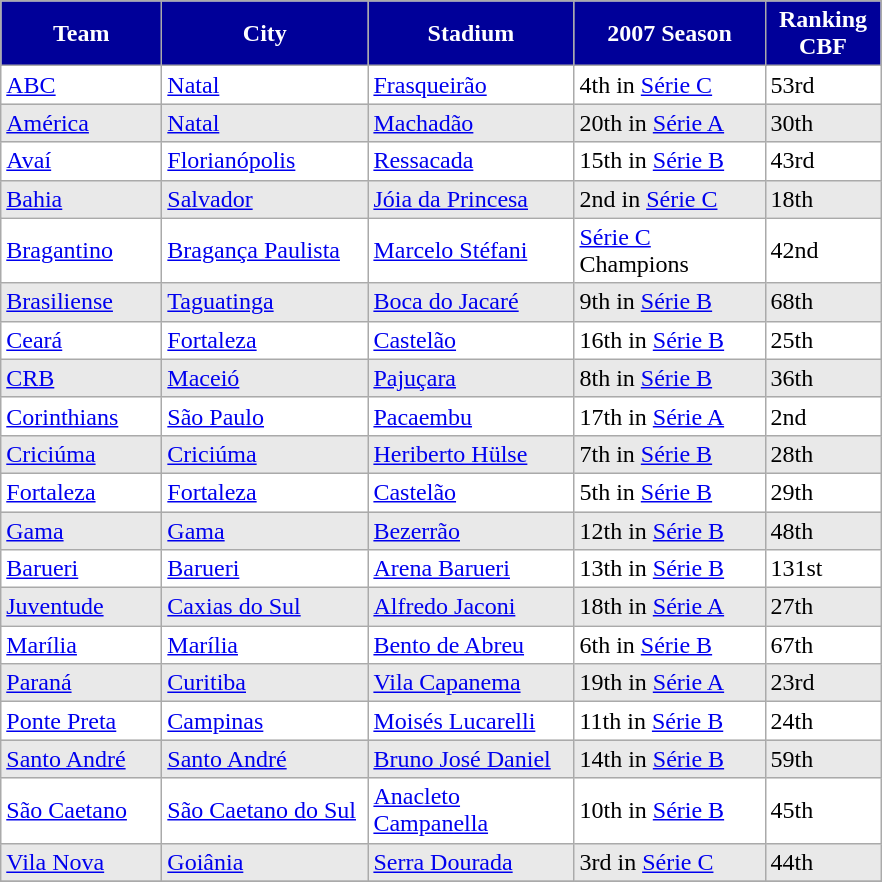<table class="wikitable">
<tr>
<th style="background: #009; color: #fff;width:100px">Team</th>
<th style="background: #009; color: #fff;width:130px">City</th>
<th style="background: #009; color: #fff;width:130px">Stadium</th>
<th style="background: #009; color: #fff;width:120px">2007 Season</th>
<th style="background: #009; color: #fff;width:70px">Ranking CBF</th>
</tr>
<tr style="background:white; color:black">
<td><a href='#'>ABC</a></td>
<td><a href='#'>Natal</a></td>
<td><a href='#'>Frasqueirão</a></td>
<td>4th in <a href='#'>Série C</a></td>
<td>53rd</td>
</tr>
<tr style="background:#e9e9e9; color:black">
<td><a href='#'>América</a></td>
<td><a href='#'>Natal</a></td>
<td><a href='#'>Machadão</a></td>
<td>20th in <a href='#'>Série A</a></td>
<td>30th</td>
</tr>
<tr style="background:white; color:black">
<td><a href='#'>Avaí</a></td>
<td><a href='#'>Florianópolis</a></td>
<td><a href='#'>Ressacada</a></td>
<td>15th in <a href='#'>Série B</a></td>
<td>43rd</td>
</tr>
<tr style="background:#e9e9e9; color:black">
<td><a href='#'>Bahia</a></td>
<td><a href='#'>Salvador</a></td>
<td><a href='#'>Jóia da Princesa</a></td>
<td>2nd in <a href='#'>Série C</a></td>
<td>18th</td>
</tr>
<tr style="background:white; color:black">
<td><a href='#'>Bragantino</a></td>
<td><a href='#'>Bragança Paulista</a></td>
<td><a href='#'>Marcelo Stéfani</a></td>
<td><a href='#'>Série C</a> Champions</td>
<td>42nd</td>
</tr>
<tr style="background:#e9e9e9; color:black">
<td><a href='#'>Brasiliense</a></td>
<td><a href='#'>Taguatinga</a></td>
<td><a href='#'>Boca do Jacaré</a></td>
<td>9th in <a href='#'>Série B</a></td>
<td>68th</td>
</tr>
<tr style="background:white; color:black">
<td><a href='#'>Ceará</a></td>
<td><a href='#'>Fortaleza</a></td>
<td><a href='#'>Castelão</a></td>
<td>16th in <a href='#'>Série B</a></td>
<td>25th</td>
</tr>
<tr style="background:#e9e9e9; color:black">
<td><a href='#'>CRB</a></td>
<td><a href='#'>Maceió</a></td>
<td><a href='#'>Pajuçara</a></td>
<td>8th in <a href='#'>Série B</a></td>
<td>36th</td>
</tr>
<tr style="background:white; color:black">
<td><a href='#'>Corinthians</a></td>
<td><a href='#'>São Paulo</a></td>
<td><a href='#'>Pacaembu</a></td>
<td>17th in <a href='#'>Série A</a></td>
<td>2nd</td>
</tr>
<tr style="background:#e9e9e9; color:black">
<td><a href='#'>Criciúma</a></td>
<td><a href='#'>Criciúma</a></td>
<td><a href='#'>Heriberto Hülse</a></td>
<td>7th in <a href='#'>Série B</a></td>
<td>28th</td>
</tr>
<tr style="background:white; color:black">
<td><a href='#'>Fortaleza</a></td>
<td><a href='#'>Fortaleza</a></td>
<td><a href='#'>Castelão</a></td>
<td>5th in <a href='#'>Série B</a></td>
<td>29th</td>
</tr>
<tr style="background:#e9e9e9; color:black">
<td><a href='#'>Gama</a></td>
<td><a href='#'>Gama</a></td>
<td><a href='#'>Bezerrão</a></td>
<td>12th in <a href='#'>Série B</a></td>
<td>48th</td>
</tr>
<tr style="background:white; color:black">
<td><a href='#'>Barueri</a></td>
<td><a href='#'>Barueri</a></td>
<td><a href='#'>Arena Barueri</a></td>
<td>13th in <a href='#'>Série B</a></td>
<td>131st</td>
</tr>
<tr style="background:#e9e9e9; color:black">
<td><a href='#'>Juventude</a></td>
<td><a href='#'>Caxias do Sul</a></td>
<td><a href='#'>Alfredo Jaconi</a></td>
<td>18th in <a href='#'>Série A</a></td>
<td>27th</td>
</tr>
<tr style="background:white; color:black">
<td><a href='#'>Marília</a></td>
<td><a href='#'>Marília</a></td>
<td><a href='#'>Bento de Abreu</a></td>
<td>6th in <a href='#'>Série B</a></td>
<td>67th</td>
</tr>
<tr style="background:#e9e9e9; color:black">
<td><a href='#'>Paraná</a></td>
<td><a href='#'>Curitiba</a></td>
<td><a href='#'>Vila Capanema</a></td>
<td>19th in <a href='#'>Série A</a></td>
<td>23rd</td>
</tr>
<tr style="background:white; color:black">
<td><a href='#'>Ponte Preta</a></td>
<td><a href='#'>Campinas</a></td>
<td><a href='#'>Moisés Lucarelli</a></td>
<td>11th in <a href='#'>Série B</a></td>
<td>24th</td>
</tr>
<tr style="background:#e9e9e9; color:black">
<td><a href='#'>Santo André</a></td>
<td><a href='#'>Santo André</a></td>
<td><a href='#'>Bruno José Daniel</a></td>
<td>14th in <a href='#'>Série B</a></td>
<td>59th</td>
</tr>
<tr style="background:white; color:black">
<td><a href='#'>São Caetano</a></td>
<td><a href='#'>São Caetano do Sul</a></td>
<td><a href='#'>Anacleto Campanella</a></td>
<td>10th in <a href='#'>Série B</a></td>
<td>45th</td>
</tr>
<tr style="background:#e9e9e9; color:black">
<td><a href='#'>Vila Nova</a></td>
<td><a href='#'>Goiânia</a></td>
<td><a href='#'>Serra Dourada</a></td>
<td>3rd in <a href='#'>Série C</a></td>
<td>44th</td>
</tr>
<tr>
</tr>
</table>
